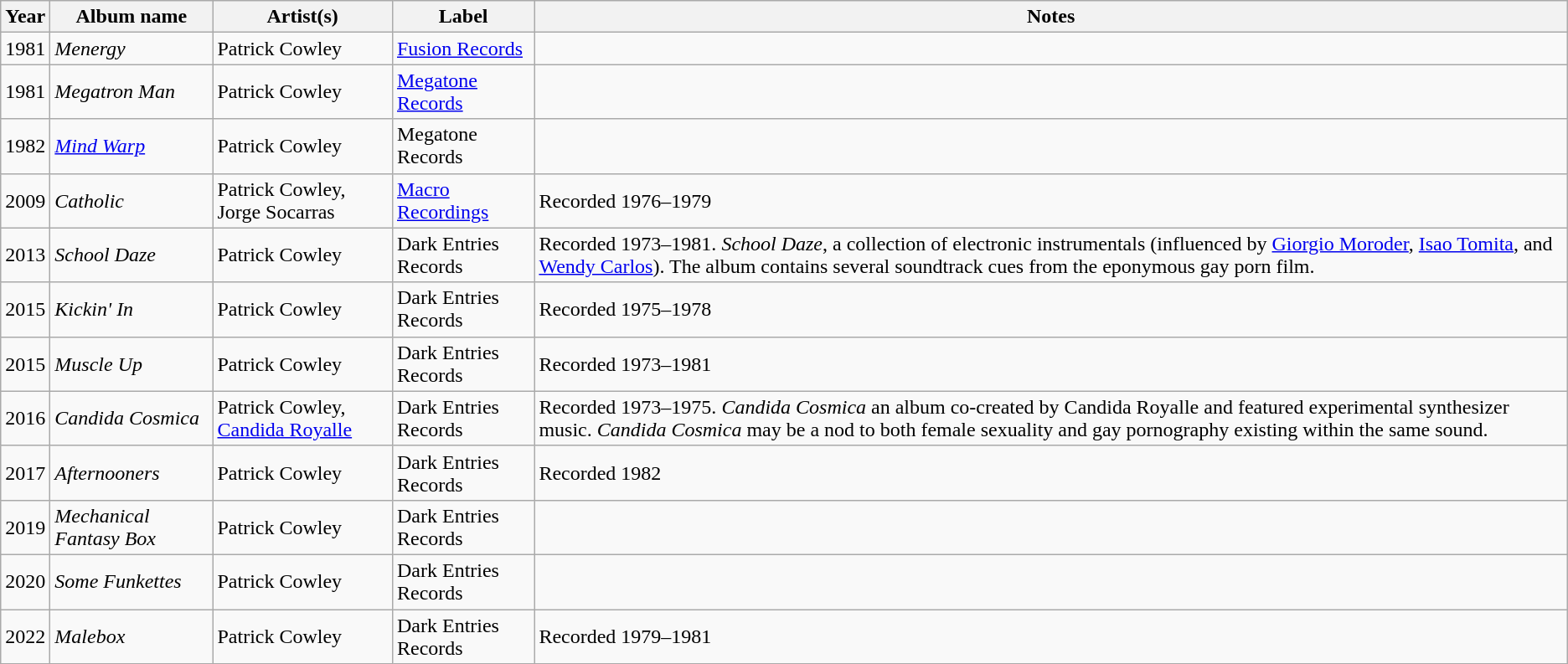<table class="wikitable sortable">
<tr>
<th>Year</th>
<th>Album name</th>
<th>Artist(s)</th>
<th>Label</th>
<th>Notes</th>
</tr>
<tr>
<td>1981</td>
<td><em>Menergy</em></td>
<td>Patrick Cowley</td>
<td><a href='#'>Fusion Records</a></td>
<td></td>
</tr>
<tr>
<td>1981</td>
<td><em>Megatron Man</em></td>
<td>Patrick Cowley</td>
<td><a href='#'>Megatone Records</a></td>
<td></td>
</tr>
<tr>
<td>1982</td>
<td><em><a href='#'>Mind Warp</a></em></td>
<td>Patrick Cowley</td>
<td>Megatone Records</td>
<td></td>
</tr>
<tr>
<td>2009</td>
<td><em>Catholic</em></td>
<td>Patrick Cowley, Jorge Socarras</td>
<td><a href='#'>Macro Recordings</a></td>
<td>Recorded 1976–1979</td>
</tr>
<tr>
<td>2013</td>
<td><em>School Daze</em></td>
<td>Patrick Cowley</td>
<td>Dark Entries Records</td>
<td>Recorded 1973–1981. <em>School Daze</em>, a collection of electronic instrumentals (influenced by <a href='#'>Giorgio Moroder</a>, <a href='#'>Isao Tomita</a>, and <a href='#'>Wendy Carlos</a>). The album contains several soundtrack cues from the eponymous gay porn film.</td>
</tr>
<tr>
<td>2015</td>
<td><em>Kickin' In</em></td>
<td>Patrick Cowley</td>
<td>Dark Entries Records</td>
<td>Recorded 1975–1978</td>
</tr>
<tr>
<td>2015</td>
<td><em>Muscle Up</em></td>
<td>Patrick Cowley</td>
<td>Dark Entries Records</td>
<td>Recorded 1973–1981</td>
</tr>
<tr>
<td>2016</td>
<td><em>Candida Cosmica</em></td>
<td>Patrick Cowley, <a href='#'>Candida Royalle</a></td>
<td>Dark Entries Records</td>
<td>Recorded 1973–1975. <em>Candida Cosmica</em> an album co-created by Candida Royalle and featured experimental synthesizer music. <em>Candida Cosmica</em> may be a nod to both female sexuality and gay pornography existing within the same sound.</td>
</tr>
<tr>
<td>2017</td>
<td><em>Afternooners</em></td>
<td>Patrick Cowley</td>
<td>Dark Entries Records</td>
<td>Recorded 1982</td>
</tr>
<tr>
<td>2019</td>
<td><em>Mechanical Fantasy Box</em></td>
<td>Patrick Cowley</td>
<td>Dark Entries Records</td>
<td></td>
</tr>
<tr>
<td>2020</td>
<td><em>Some Funkettes</em></td>
<td>Patrick Cowley</td>
<td>Dark Entries Records</td>
<td></td>
</tr>
<tr>
<td>2022</td>
<td><em>Malebox</em></td>
<td>Patrick Cowley</td>
<td>Dark Entries Records</td>
<td>Recorded 1979–1981</td>
</tr>
</table>
